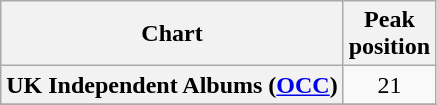<table class="wikitable plainrowheaders sortable" style="text-align:center;" border="1">
<tr>
<th scope="col">Chart</th>
<th scope="col">Peak<br>position</th>
</tr>
<tr>
<th scope="row">UK Independent Albums (<a href='#'>OCC</a>)</th>
<td>21</td>
</tr>
<tr>
</tr>
</table>
